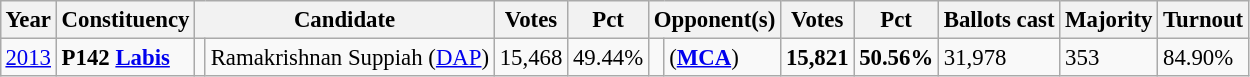<table class="wikitable" style="margin:0.5em ; font-size:95%">
<tr>
<th>Year</th>
<th>Constituency</th>
<th colspan=2>Candidate</th>
<th>Votes</th>
<th>Pct</th>
<th colspan=2>Opponent(s)</th>
<th>Votes</th>
<th>Pct</th>
<th>Ballots cast</th>
<th>Majority</th>
<th>Turnout</th>
</tr>
<tr>
<td><a href='#'>2013</a></td>
<td><strong>P142 <a href='#'>Labis</a></strong></td>
<td></td>
<td>Ramakrishnan Suppiah (<a href='#'>DAP</a>)</td>
<td align="right">15,468</td>
<td>49.44%</td>
<td></td>
<td> (<a href='#'><strong>MCA</strong></a>)</td>
<td align="right"><strong>15,821</strong></td>
<td><strong>50.56%</strong></td>
<td>31,978</td>
<td>353</td>
<td>84.90%</td>
</tr>
</table>
